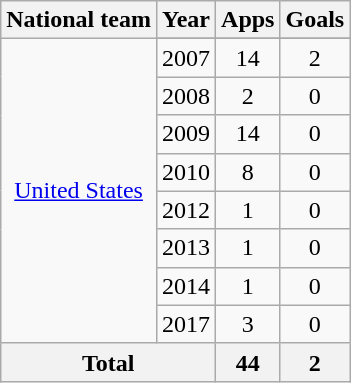<table class="wikitable" style="text-align: center">
<tr>
<th>National team</th>
<th>Year</th>
<th>Apps</th>
<th>Goals</th>
</tr>
<tr>
<td rowspan="9"><a href='#'>United States</a></td>
</tr>
<tr>
<td>2007</td>
<td>14</td>
<td>2</td>
</tr>
<tr>
<td>2008</td>
<td>2</td>
<td>0</td>
</tr>
<tr>
<td>2009</td>
<td>14</td>
<td>0</td>
</tr>
<tr>
<td>2010</td>
<td>8</td>
<td>0</td>
</tr>
<tr>
<td>2012</td>
<td>1</td>
<td>0</td>
</tr>
<tr>
<td>2013</td>
<td>1</td>
<td>0</td>
</tr>
<tr>
<td>2014</td>
<td>1</td>
<td>0</td>
</tr>
<tr>
<td>2017</td>
<td>3</td>
<td>0</td>
</tr>
<tr>
<th colspan="2">Total</th>
<th>44</th>
<th>2</th>
</tr>
</table>
